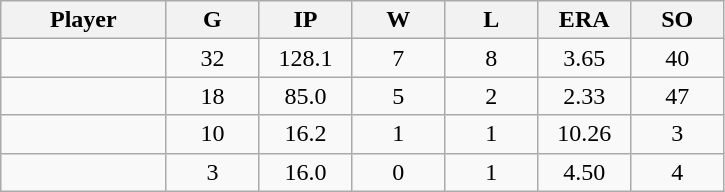<table class="wikitable sortable">
<tr>
<th bgcolor="#DDDDFF" width="16%">Player</th>
<th bgcolor="#DDDDFF" width="9%">G</th>
<th bgcolor="#DDDDFF" width="9%">IP</th>
<th bgcolor="#DDDDFF" width="9%">W</th>
<th bgcolor="#DDDDFF" width="9%">L</th>
<th bgcolor="#DDDDFF" width="9%">ERA</th>
<th bgcolor="#DDDDFF" width="9%">SO</th>
</tr>
<tr align="center">
<td></td>
<td>32</td>
<td>128.1</td>
<td>7</td>
<td>8</td>
<td>3.65</td>
<td>40</td>
</tr>
<tr align="center">
<td></td>
<td>18</td>
<td>85.0</td>
<td>5</td>
<td>2</td>
<td>2.33</td>
<td>47</td>
</tr>
<tr align="center">
<td></td>
<td>10</td>
<td>16.2</td>
<td>1</td>
<td>1</td>
<td>10.26</td>
<td>3</td>
</tr>
<tr align="center">
<td></td>
<td>3</td>
<td>16.0</td>
<td>0</td>
<td>1</td>
<td>4.50</td>
<td>4</td>
</tr>
</table>
